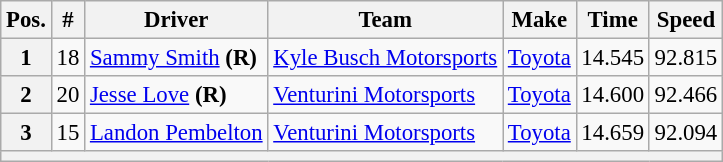<table class="wikitable" style="font-size:95%">
<tr>
<th>Pos.</th>
<th>#</th>
<th>Driver</th>
<th>Team</th>
<th>Make</th>
<th>Time</th>
<th>Speed</th>
</tr>
<tr>
<th>1</th>
<td>18</td>
<td><a href='#'>Sammy Smith</a> <strong>(R)</strong></td>
<td><a href='#'>Kyle Busch Motorsports</a></td>
<td><a href='#'>Toyota</a></td>
<td>14.545</td>
<td>92.815</td>
</tr>
<tr>
<th>2</th>
<td>20</td>
<td><a href='#'>Jesse Love</a> <strong>(R)</strong></td>
<td><a href='#'>Venturini Motorsports</a></td>
<td><a href='#'>Toyota</a></td>
<td>14.600</td>
<td>92.466</td>
</tr>
<tr>
<th>3</th>
<td>15</td>
<td><a href='#'>Landon Pembelton</a></td>
<td><a href='#'>Venturini Motorsports</a></td>
<td><a href='#'>Toyota</a></td>
<td>14.659</td>
<td>92.094</td>
</tr>
<tr>
<th colspan="7"></th>
</tr>
</table>
